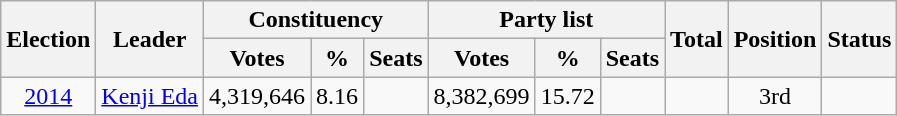<table class="wikitable" style="text-align:center">
<tr>
<th rowspan="2">Election</th>
<th rowspan="2">Leader</th>
<th colspan="3">Constituency</th>
<th colspan="3">Party list</th>
<th rowspan="2">Total</th>
<th rowspan="2">Position</th>
<th rowspan="2">Status</th>
</tr>
<tr>
<th>Votes</th>
<th>%</th>
<th>Seats</th>
<th>Votes</th>
<th>%</th>
<th>Seats</th>
</tr>
<tr>
<td><a href='#'>2014</a></td>
<td><a href='#'>Kenji Eda</a></td>
<td>4,319,646</td>
<td>8.16</td>
<td></td>
<td>8,382,699</td>
<td>15.72</td>
<td></td>
<td></td>
<td>3rd</td>
<td></td>
</tr>
</table>
